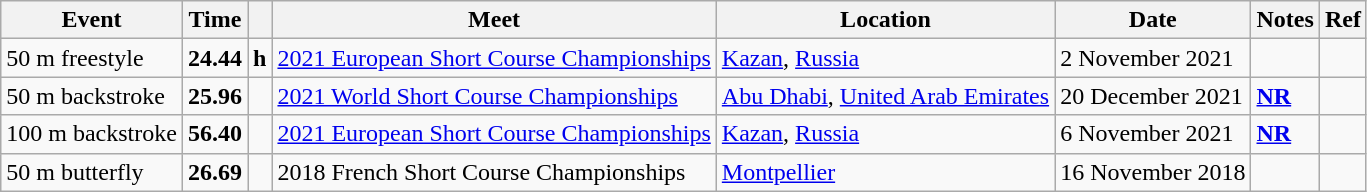<table class="wikitable">
<tr>
<th>Event</th>
<th>Time</th>
<th></th>
<th>Meet</th>
<th>Location</th>
<th>Date</th>
<th>Notes</th>
<th>Ref</th>
</tr>
<tr>
<td>50 m freestyle</td>
<td style="text-align:center;"><strong>24.44</strong></td>
<td><strong>h</strong></td>
<td><a href='#'>2021 European Short Course Championships</a></td>
<td><a href='#'>Kazan</a>, <a href='#'>Russia</a></td>
<td>2 November 2021</td>
<td></td>
<td style="text-align:center;"></td>
</tr>
<tr>
<td>50 m backstroke</td>
<td style="text-align:center;"><strong>25.96</strong></td>
<td></td>
<td><a href='#'>2021 World Short Course Championships</a></td>
<td><a href='#'>Abu Dhabi</a>, <a href='#'>United Arab Emirates</a></td>
<td>20 December 2021</td>
<td><strong><a href='#'>NR</a></strong></td>
<td style="text-align:center;"></td>
</tr>
<tr>
<td>100 m backstroke</td>
<td style="text-align:center;"><strong>56.40</strong></td>
<td></td>
<td><a href='#'>2021 European Short Course Championships</a></td>
<td><a href='#'>Kazan</a>, <a href='#'>Russia</a></td>
<td>6 November 2021</td>
<td><strong><a href='#'>NR</a></strong></td>
<td style="text-align:center;"></td>
</tr>
<tr>
<td>50 m butterfly</td>
<td style="text-align:center;"><strong>26.69</strong></td>
<td></td>
<td>2018 French Short Course Championships</td>
<td><a href='#'>Montpellier</a></td>
<td>16 November 2018</td>
<td></td>
<td style="text-align:center;"></td>
</tr>
</table>
